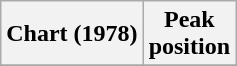<table class="wikitable sortable">
<tr>
<th>Chart (1978)</th>
<th>Peak<br>position</th>
</tr>
<tr>
</tr>
</table>
